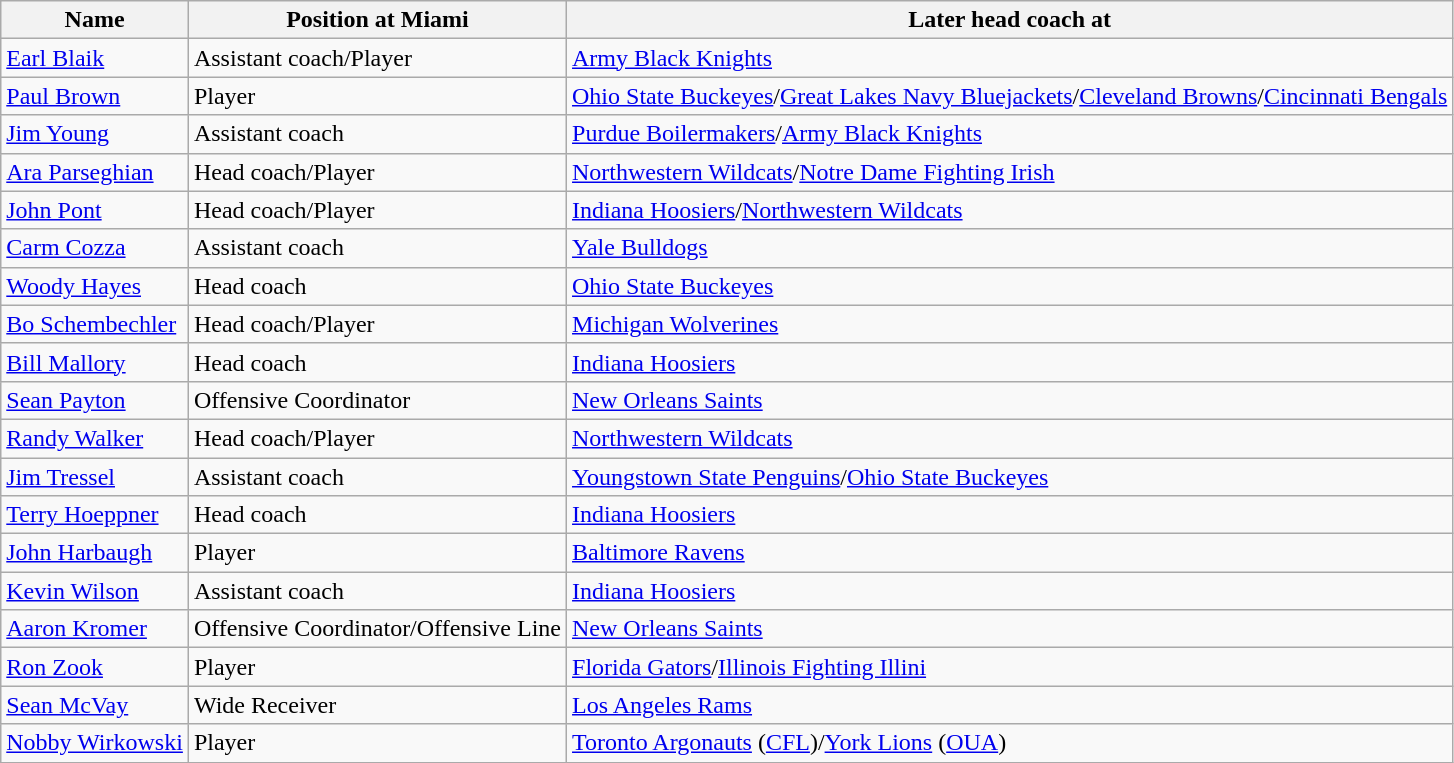<table class="wikitable">
<tr>
<th>Name</th>
<th>Position at Miami</th>
<th>Later head coach at</th>
</tr>
<tr>
<td><a href='#'>Earl Blaik</a></td>
<td>Assistant coach/Player</td>
<td><a href='#'>Army Black Knights</a></td>
</tr>
<tr>
<td><a href='#'>Paul Brown</a></td>
<td>Player</td>
<td><a href='#'>Ohio State Buckeyes</a>/<a href='#'>Great Lakes Navy Bluejackets</a>/<a href='#'>Cleveland Browns</a>/<a href='#'>Cincinnati Bengals</a></td>
</tr>
<tr>
<td><a href='#'>Jim Young</a></td>
<td>Assistant coach</td>
<td><a href='#'>Purdue Boilermakers</a>/<a href='#'>Army Black Knights</a></td>
</tr>
<tr>
<td><a href='#'>Ara Parseghian</a></td>
<td>Head coach/Player</td>
<td><a href='#'>Northwestern Wildcats</a>/<a href='#'>Notre Dame Fighting Irish</a></td>
</tr>
<tr>
<td><a href='#'>John Pont</a></td>
<td>Head coach/Player</td>
<td><a href='#'>Indiana Hoosiers</a>/<a href='#'>Northwestern Wildcats</a></td>
</tr>
<tr>
<td><a href='#'>Carm Cozza</a></td>
<td>Assistant coach</td>
<td><a href='#'>Yale Bulldogs</a></td>
</tr>
<tr>
<td><a href='#'>Woody Hayes</a></td>
<td>Head coach</td>
<td><a href='#'>Ohio State Buckeyes</a></td>
</tr>
<tr>
<td><a href='#'>Bo Schembechler</a></td>
<td>Head coach/Player</td>
<td><a href='#'>Michigan Wolverines</a></td>
</tr>
<tr>
<td><a href='#'>Bill Mallory</a></td>
<td>Head coach</td>
<td><a href='#'>Indiana Hoosiers</a></td>
</tr>
<tr>
<td><a href='#'>Sean Payton</a></td>
<td>Offensive Coordinator</td>
<td><a href='#'>New Orleans Saints</a></td>
</tr>
<tr>
<td><a href='#'>Randy Walker</a></td>
<td>Head coach/Player</td>
<td><a href='#'>Northwestern Wildcats</a></td>
</tr>
<tr>
<td><a href='#'>Jim Tressel</a></td>
<td>Assistant coach</td>
<td><a href='#'>Youngstown State Penguins</a>/<a href='#'>Ohio State Buckeyes</a></td>
</tr>
<tr>
<td><a href='#'>Terry Hoeppner</a></td>
<td>Head coach</td>
<td><a href='#'>Indiana Hoosiers</a></td>
</tr>
<tr>
<td><a href='#'>John Harbaugh</a></td>
<td>Player</td>
<td><a href='#'>Baltimore Ravens</a></td>
</tr>
<tr>
<td><a href='#'>Kevin Wilson</a></td>
<td>Assistant coach</td>
<td><a href='#'>Indiana Hoosiers</a></td>
</tr>
<tr>
<td><a href='#'>Aaron Kromer</a></td>
<td>Offensive Coordinator/Offensive Line</td>
<td><a href='#'>New Orleans Saints</a></td>
</tr>
<tr>
<td><a href='#'>Ron Zook</a></td>
<td>Player</td>
<td><a href='#'>Florida Gators</a>/<a href='#'>Illinois Fighting Illini</a></td>
</tr>
<tr>
<td><a href='#'>Sean McVay</a></td>
<td>Wide Receiver</td>
<td><a href='#'>Los Angeles Rams</a></td>
</tr>
<tr>
<td><a href='#'>Nobby Wirkowski</a></td>
<td>Player</td>
<td><a href='#'>Toronto Argonauts</a> (<a href='#'>CFL</a>)/<a href='#'>York Lions</a> (<a href='#'>OUA</a>)</td>
</tr>
</table>
